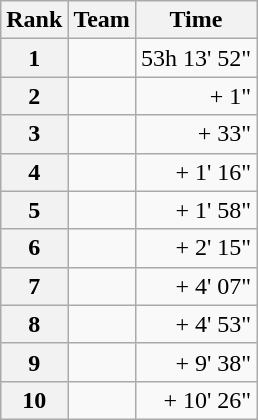<table class="wikitable">
<tr>
<th scope="col">Rank</th>
<th scope="col">Team</th>
<th scope="col">Time</th>
</tr>
<tr>
<th scope="row">1</th>
<td></td>
<td align="right">53h 13' 52"</td>
</tr>
<tr>
<th scope="row">2</th>
<td></td>
<td align="right">+ 1"</td>
</tr>
<tr>
<th scope="row">3</th>
<td></td>
<td align="right">+ 33"</td>
</tr>
<tr>
<th scope="row">4</th>
<td></td>
<td align="right">+ 1' 16"</td>
</tr>
<tr>
<th scope="row">5</th>
<td></td>
<td align="right">+ 1' 58"</td>
</tr>
<tr>
<th scope="row">6</th>
<td></td>
<td align="right">+ 2' 15"</td>
</tr>
<tr>
<th scope="row">7</th>
<td></td>
<td align="right">+ 4' 07"</td>
</tr>
<tr>
<th scope="row">8</th>
<td></td>
<td align="right">+ 4' 53"</td>
</tr>
<tr>
<th scope="row">9</th>
<td></td>
<td align="right">+ 9' 38"</td>
</tr>
<tr>
<th scope="row">10</th>
<td></td>
<td align="right">+ 10' 26"</td>
</tr>
</table>
